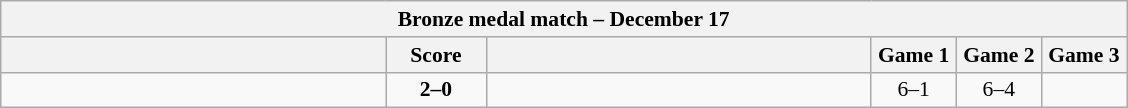<table class="wikitable" style="text-align: center; font-size:90% ">
<tr>
<th colspan=6>Bronze medal match – December 17</th>
</tr>
<tr>
<th align="right" width="250"></th>
<th width="60">Score</th>
<th align="left" width="250"></th>
<th width="50">Game 1</th>
<th width="50">Game 2</th>
<th width="50">Game 3</th>
</tr>
<tr>
<td align=left><strong> <br></strong></td>
<td align=center><strong>2–0</strong></td>
<td align=left> <br></td>
<td>6–1</td>
<td>6–4</td>
<td></td>
</tr>
</table>
